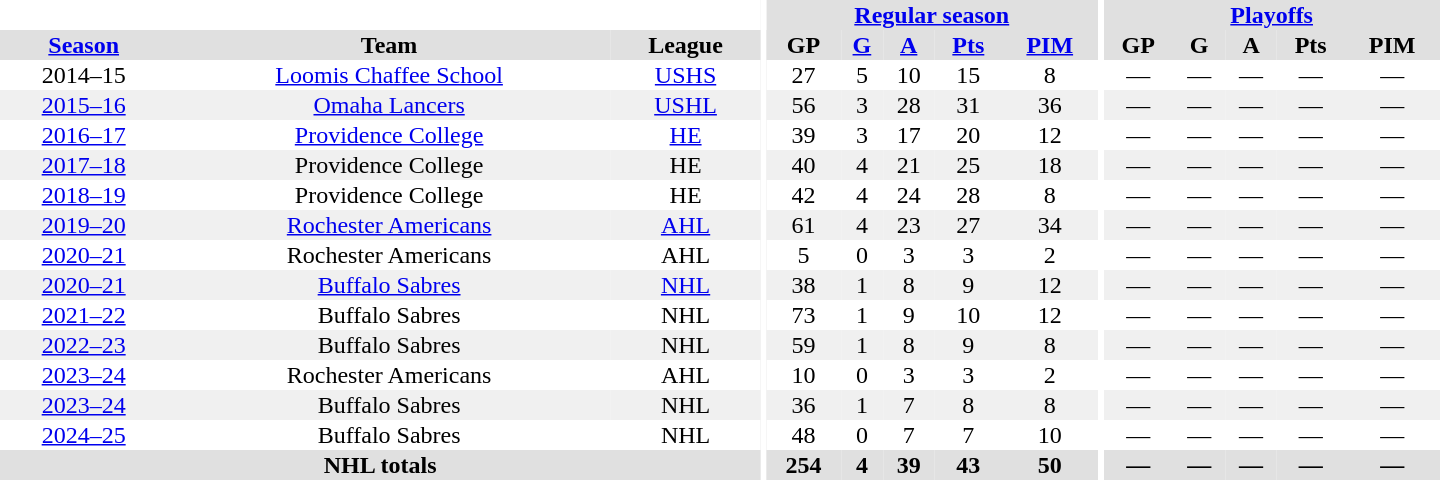<table border="0" cellpadding="1" cellspacing="0" style="text-align:center; width:60em">
<tr bgcolor="#e0e0e0">
<th colspan="3" bgcolor="#ffffff"></th>
<th rowspan="98" bgcolor="#ffffff"></th>
<th colspan="5"><a href='#'>Regular season</a></th>
<th rowspan="98" bgcolor="#ffffff"></th>
<th colspan="5"><a href='#'>Playoffs</a></th>
</tr>
<tr bgcolor="#e0e0e0">
<th><a href='#'>Season</a></th>
<th>Team</th>
<th>League</th>
<th>GP</th>
<th><a href='#'>G</a></th>
<th><a href='#'>A</a></th>
<th><a href='#'>Pts</a></th>
<th><a href='#'>PIM</a></th>
<th>GP</th>
<th>G</th>
<th>A</th>
<th>Pts</th>
<th>PIM</th>
</tr>
<tr>
<td>2014–15</td>
<td><a href='#'>Loomis Chaffee School</a></td>
<td><a href='#'>USHS</a></td>
<td>27</td>
<td>5</td>
<td>10</td>
<td>15</td>
<td>8</td>
<td>—</td>
<td>—</td>
<td>—</td>
<td>—</td>
<td>—</td>
</tr>
<tr bgcolor="#f0f0f0">
<td><a href='#'>2015–16</a></td>
<td><a href='#'>Omaha Lancers</a></td>
<td><a href='#'>USHL</a></td>
<td>56</td>
<td>3</td>
<td>28</td>
<td>31</td>
<td>36</td>
<td>—</td>
<td>—</td>
<td>—</td>
<td>—</td>
<td>—</td>
</tr>
<tr>
<td><a href='#'>2016–17</a></td>
<td><a href='#'>Providence College</a></td>
<td><a href='#'>HE</a></td>
<td>39</td>
<td>3</td>
<td>17</td>
<td>20</td>
<td>12</td>
<td>—</td>
<td>—</td>
<td>—</td>
<td>—</td>
<td>—</td>
</tr>
<tr bgcolor="#f0f0f0">
<td><a href='#'>2017–18</a></td>
<td>Providence College</td>
<td>HE</td>
<td>40</td>
<td>4</td>
<td>21</td>
<td>25</td>
<td>18</td>
<td>—</td>
<td>—</td>
<td>—</td>
<td>—</td>
<td>—</td>
</tr>
<tr>
<td><a href='#'>2018–19</a></td>
<td>Providence College</td>
<td>HE</td>
<td>42</td>
<td>4</td>
<td>24</td>
<td>28</td>
<td>8</td>
<td>—</td>
<td>—</td>
<td>—</td>
<td>—</td>
<td>—</td>
</tr>
<tr bgcolor="#f0f0f0">
<td><a href='#'>2019–20</a></td>
<td><a href='#'>Rochester Americans</a></td>
<td><a href='#'>AHL</a></td>
<td>61</td>
<td>4</td>
<td>23</td>
<td>27</td>
<td>34</td>
<td>—</td>
<td>—</td>
<td>—</td>
<td>—</td>
<td>—</td>
</tr>
<tr>
<td><a href='#'>2020–21</a></td>
<td>Rochester Americans</td>
<td>AHL</td>
<td>5</td>
<td>0</td>
<td>3</td>
<td>3</td>
<td>2</td>
<td>—</td>
<td>—</td>
<td>—</td>
<td>—</td>
<td>—</td>
</tr>
<tr bgcolor="#f0f0f0">
<td><a href='#'>2020–21</a></td>
<td><a href='#'>Buffalo Sabres</a></td>
<td><a href='#'>NHL</a></td>
<td>38</td>
<td>1</td>
<td>8</td>
<td>9</td>
<td>12</td>
<td>—</td>
<td>—</td>
<td>—</td>
<td>—</td>
<td>—</td>
</tr>
<tr>
<td><a href='#'>2021–22</a></td>
<td>Buffalo Sabres</td>
<td>NHL</td>
<td>73</td>
<td>1</td>
<td>9</td>
<td>10</td>
<td>12</td>
<td>—</td>
<td>—</td>
<td>—</td>
<td>—</td>
<td>—</td>
</tr>
<tr bgcolor="#f0f0f0">
<td><a href='#'>2022–23</a></td>
<td>Buffalo Sabres</td>
<td>NHL</td>
<td>59</td>
<td>1</td>
<td>8</td>
<td>9</td>
<td>8</td>
<td>—</td>
<td>—</td>
<td>—</td>
<td>—</td>
<td>—</td>
</tr>
<tr>
<td><a href='#'>2023–24</a></td>
<td>Rochester Americans</td>
<td>AHL</td>
<td>10</td>
<td>0</td>
<td>3</td>
<td>3</td>
<td>2</td>
<td>—</td>
<td>—</td>
<td>—</td>
<td>—</td>
<td>—</td>
</tr>
<tr bgcolor="#f0f0f0">
<td><a href='#'>2023–24</a></td>
<td>Buffalo Sabres</td>
<td>NHL</td>
<td>36</td>
<td>1</td>
<td>7</td>
<td>8</td>
<td>8</td>
<td>—</td>
<td>—</td>
<td>—</td>
<td>—</td>
<td>—</td>
</tr>
<tr>
<td><a href='#'>2024–25</a></td>
<td>Buffalo Sabres</td>
<td>NHL</td>
<td>48</td>
<td>0</td>
<td>7</td>
<td>7</td>
<td>10</td>
<td>—</td>
<td>—</td>
<td>—</td>
<td>—</td>
<td>—</td>
</tr>
<tr bgcolor="#e0e0e0">
<th colspan="3">NHL totals</th>
<th>254</th>
<th>4</th>
<th>39</th>
<th>43</th>
<th>50</th>
<th>—</th>
<th>—</th>
<th>—</th>
<th>—</th>
<th>—</th>
</tr>
</table>
